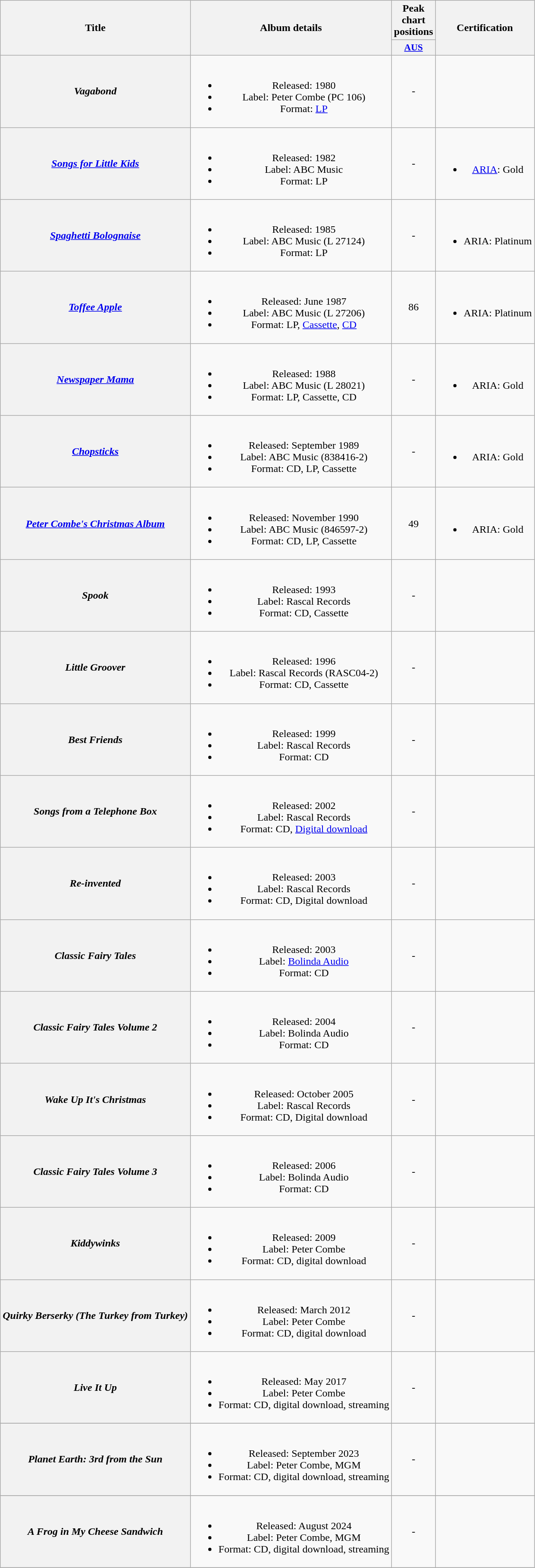<table class="wikitable plainrowheaders" style="text-align:center;">
<tr>
<th scope="col" rowspan="2">Title</th>
<th scope="col" rowspan="2">Album details</th>
<th scope="col" colspan="1">Peak chart positions</th>
<th scope="col" rowspan="2">Certification</th>
</tr>
<tr>
<th scope="col" style="width:3em;font-size:90%;"><a href='#'>AUS</a><br></th>
</tr>
<tr>
<th scope="row"><em>Vagabond</em></th>
<td><br><ul><li>Released: 1980</li><li>Label: Peter Combe (PC 106)</li><li>Format: <a href='#'>LP</a></li></ul></td>
<td>-</td>
<td></td>
</tr>
<tr>
<th scope="row"><em><a href='#'>Songs for Little Kids</a></em></th>
<td><br><ul><li>Released: 1982</li><li>Label: ABC Music</li><li>Format: LP</li></ul></td>
<td>-</td>
<td><br><ul><li><a href='#'>ARIA</a>: Gold</li></ul></td>
</tr>
<tr>
<th scope="row"><em><a href='#'>Spaghetti Bolognaise</a></em></th>
<td><br><ul><li>Released: 1985</li><li>Label: ABC Music (L 27124)</li><li>Format: LP</li></ul></td>
<td>-</td>
<td><br><ul><li>ARIA: Platinum</li></ul></td>
</tr>
<tr>
<th scope="row"><em><a href='#'>Toffee Apple</a></em></th>
<td><br><ul><li>Released: June 1987</li><li>Label: ABC Music (L 27206)</li><li>Format: LP, <a href='#'>Cassette</a>, <a href='#'>CD</a></li></ul></td>
<td>86</td>
<td><br><ul><li>ARIA: Platinum</li></ul></td>
</tr>
<tr>
<th scope="row"><em><a href='#'>Newspaper Mama</a></em></th>
<td><br><ul><li>Released: 1988</li><li>Label: ABC Music (L 28021)</li><li>Format: LP, Cassette, CD</li></ul></td>
<td>-</td>
<td><br><ul><li>ARIA: Gold</li></ul></td>
</tr>
<tr>
<th scope="row"><em><a href='#'>Chopsticks</a></em></th>
<td><br><ul><li>Released: September 1989</li><li>Label: ABC Music (838416-2)</li><li>Format: CD, LP, Cassette</li></ul></td>
<td>-</td>
<td><br><ul><li>ARIA: Gold</li></ul></td>
</tr>
<tr>
<th scope="row"><em><a href='#'>Peter Combe's Christmas Album</a></em></th>
<td><br><ul><li>Released: November 1990</li><li>Label: ABC Music (846597-2)</li><li>Format: CD, LP, Cassette</li></ul></td>
<td>49</td>
<td><br><ul><li>ARIA: Gold</li></ul></td>
</tr>
<tr>
<th scope="row"><em>Spook</em></th>
<td><br><ul><li>Released: 1993</li><li>Label: Rascal Records</li><li>Format: CD, Cassette</li></ul></td>
<td>-</td>
<td></td>
</tr>
<tr>
<th scope="row"><em>Little Groover</em></th>
<td><br><ul><li>Released: 1996</li><li>Label: Rascal Records (RASC04-2)</li><li>Format: CD, Cassette</li></ul></td>
<td>-</td>
<td></td>
</tr>
<tr>
<th scope="row"><em>Best Friends</em></th>
<td><br><ul><li>Released: 1999</li><li>Label: Rascal Records</li><li>Format: CD</li></ul></td>
<td>-</td>
<td></td>
</tr>
<tr>
<th scope="row"><em>Songs from a Telephone Box</em></th>
<td><br><ul><li>Released: 2002</li><li>Label: Rascal Records</li><li>Format: CD, <a href='#'>Digital download</a></li></ul></td>
<td>-</td>
<td></td>
</tr>
<tr>
<th scope="row"><em>Re-invented</em></th>
<td><br><ul><li>Released: 2003</li><li>Label: Rascal Records</li><li>Format: CD, Digital download</li></ul></td>
<td>-</td>
<td></td>
</tr>
<tr>
<th scope="row"><em>Classic Fairy Tales</em></th>
<td><br><ul><li>Released: 2003</li><li>Label: <a href='#'>Bolinda Audio</a></li><li>Format: CD</li></ul></td>
<td>-</td>
<td></td>
</tr>
<tr>
<th scope="row"><em>Classic Fairy Tales Volume 2</em></th>
<td><br><ul><li>Released: 2004</li><li>Label: Bolinda Audio</li><li>Format: CD</li></ul></td>
<td>-</td>
<td></td>
</tr>
<tr>
<th scope="row"><em>Wake Up It's Christmas</em></th>
<td><br><ul><li>Released: October 2005</li><li>Label: Rascal Records</li><li>Format: CD, Digital download</li></ul></td>
<td>-</td>
<td></td>
</tr>
<tr>
<th scope="row"><em>Classic Fairy Tales Volume 3</em></th>
<td><br><ul><li>Released: 2006</li><li>Label: Bolinda Audio</li><li>Format: CD</li></ul></td>
<td>-</td>
<td></td>
</tr>
<tr>
<th scope="row"><em>Kiddywinks</em></th>
<td><br><ul><li>Released: 2009</li><li>Label: Peter Combe</li><li>Format: CD, digital download</li></ul></td>
<td>-</td>
<td></td>
</tr>
<tr>
<th scope="row"><em>Quirky Berserky (The Turkey from Turkey)</em></th>
<td><br><ul><li>Released: March 2012</li><li>Label: Peter Combe</li><li>Format: CD, digital download</li></ul></td>
<td>-</td>
<td></td>
</tr>
<tr>
<th scope="row"><em>Live It Up</em></th>
<td><br><ul><li>Released: May 2017</li><li>Label: Peter Combe</li><li>Format: CD, digital download, streaming</li></ul></td>
<td>-</td>
<td></td>
</tr>
<tr>
</tr>
<tr>
<th scope="row"><em>Planet Earth: 3rd from the Sun</em></th>
<td><br><ul><li>Released: September 2023</li><li>Label: Peter Combe, MGM</li><li>Format: CD, digital download, streaming</li></ul></td>
<td>-</td>
<td></td>
</tr>
<tr>
</tr>
<tr>
<th scope="row"><em>A Frog in My Cheese Sandwich</em></th>
<td><br><ul><li>Released: August 2024</li><li>Label: Peter Combe, MGM</li><li>Format: CD, digital download, streaming</li></ul></td>
<td>-</td>
<td></td>
</tr>
<tr>
</tr>
</table>
